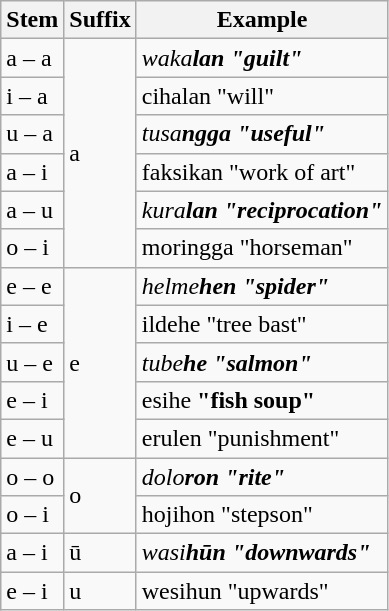<table class="wikitable">
<tr>
<th>Stem</th>
<th>Suffix</th>
<th>Example</th>
</tr>
<tr>
<td>a – a</td>
<td rowspan="6">a</td>
<td><em>waka<strong>lan<strong><em>  "guilt"</td>
</tr>
<tr>
<td>i – a</td>
<td></em>ciha</strong>lan</em></strong>  "will"</td>
</tr>
<tr>
<td>u – a</td>
<td><em>tusa<strong>ngga<strong><em>  "useful"</td>
</tr>
<tr>
<td>a – i</td>
<td></em>faksi</strong>kan</em></strong>  "work of art"</td>
</tr>
<tr>
<td>a – u</td>
<td><em>kura<strong>lan<strong><em>  "reciprocation"</td>
</tr>
<tr>
<td>o – i</td>
<td></em>mori</strong>ngga</em></strong>  "horseman"</td>
</tr>
<tr>
<td>e – e</td>
<td rowspan="5">e</td>
<td><em>helme<strong>hen<strong><em>  "spider"</td>
</tr>
<tr>
<td>i – e</td>
<td></em>ilde</strong>he</em></strong>  "tree bast"</td>
</tr>
<tr>
<td>u – e</td>
<td><em>tube<strong>he<strong><em>  "salmon"</td>
</tr>
<tr>
<td>e – i</td>
<td>esi</strong>he<strong>  "fish soup"</td>
</tr>
<tr>
<td>e – u</td>
<td></em>eru</strong>len</em></strong>  "punishment"</td>
</tr>
<tr>
<td>o – o</td>
<td rowspan="2">o</td>
<td><em>dolo<strong>ron<strong><em>  "rite"</td>
</tr>
<tr>
<td>o – i</td>
<td></em>hoji</strong>hon</em></strong>  "stepson"</td>
</tr>
<tr>
<td>a – i</td>
<td>ū</td>
<td><em>wasi<strong>hūn<strong><em>  "downwards"</td>
</tr>
<tr>
<td>e – i</td>
<td>u</td>
<td></em>wesi</strong>hun</em></strong>  "upwards"</td>
</tr>
</table>
